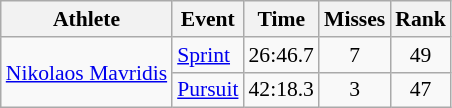<table class="wikitable" style="font-size:90%">
<tr>
<th>Athlete</th>
<th>Event</th>
<th>Time</th>
<th>Misses</th>
<th>Rank</th>
</tr>
<tr align=center>
<td align=left rowspan=2><a href='#'>Nikolaos Mavridis</a></td>
<td align=left><a href='#'>Sprint</a></td>
<td>26:46.7</td>
<td>7</td>
<td>49</td>
</tr>
<tr align=center>
<td align=left><a href='#'>Pursuit</a></td>
<td>42:18.3</td>
<td>3</td>
<td>47</td>
</tr>
</table>
